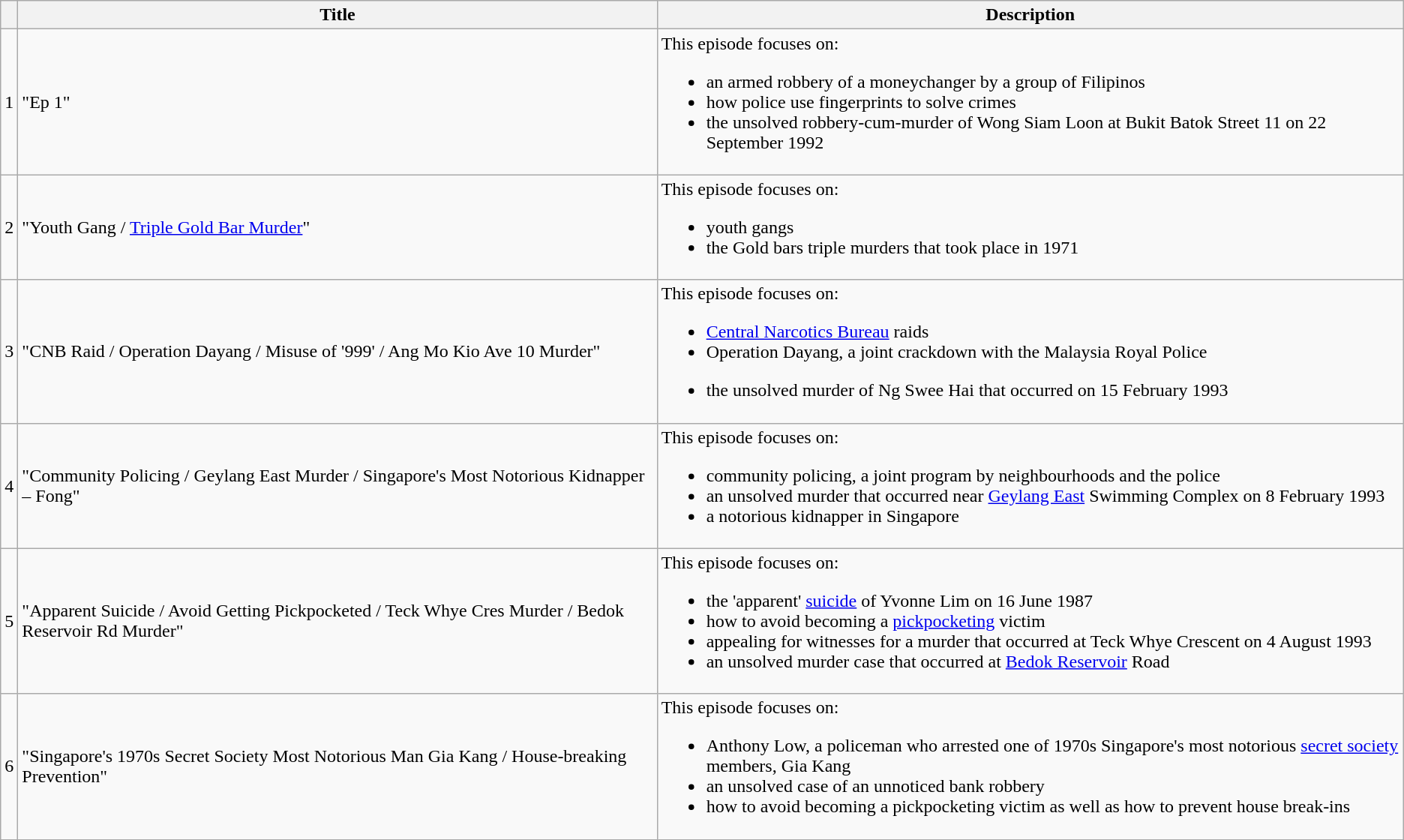<table class="wikitable">
<tr>
<th></th>
<th>Title</th>
<th>Description</th>
</tr>
<tr>
<td>1</td>
<td>"Ep 1"</td>
<td>This episode focuses on:<br><ul><li>an armed robbery of a moneychanger by a group of Filipinos</li><li>how police use fingerprints to solve crimes</li><li>the unsolved robbery-cum-murder of Wong Siam Loon at Bukit Batok Street 11 on 22 September 1992</li></ul></td>
</tr>
<tr>
<td>2</td>
<td>"Youth Gang / <a href='#'>Triple Gold Bar Murder</a>"</td>
<td>This episode focuses on:<br><ul><li>youth gangs</li><li>the Gold bars triple murders that took place in 1971</li></ul></td>
</tr>
<tr>
<td>3</td>
<td>"CNB Raid / Operation Dayang / Misuse of '999' / Ang Mo Kio Ave 10 Murder"</td>
<td>This episode focuses on:<br><ul><li><a href='#'>Central Narcotics Bureau</a> raids</li><li>Operation Dayang, a joint crackdown with the Malaysia Royal Police</li></ul><ul><li>the unsolved murder of Ng Swee Hai that occurred on 15 February 1993</li></ul></td>
</tr>
<tr>
<td>4</td>
<td>"Community Policing / Geylang East Murder / Singapore's Most Notorious Kidnapper – Fong"</td>
<td>This episode focuses on:<br><ul><li>community policing, a joint program by neighbourhoods and the police</li><li>an unsolved murder that occurred near <a href='#'>Geylang East</a> Swimming Complex on 8 February 1993</li><li>a notorious kidnapper in Singapore</li></ul></td>
</tr>
<tr>
<td>5</td>
<td>"Apparent Suicide / Avoid Getting Pickpocketed / Teck Whye Cres Murder / Bedok Reservoir Rd Murder"</td>
<td>This episode focuses on:<br><ul><li>the 'apparent' <a href='#'>suicide</a> of Yvonne Lim on 16 June 1987</li><li>how to avoid becoming a <a href='#'>pickpocketing</a> victim</li><li>appealing for witnesses for a murder that occurred at Teck Whye Crescent on 4 August 1993</li><li>an unsolved murder case that occurred at <a href='#'>Bedok Reservoir</a> Road</li></ul></td>
</tr>
<tr>
<td>6</td>
<td>"Singapore's 1970s Secret Society Most Notorious Man Gia Kang / House-breaking Prevention"</td>
<td>This episode focuses on:<br><ul><li>Anthony Low, a policeman who arrested one of 1970s Singapore's most notorious <a href='#'>secret society</a> members, Gia Kang</li><li>an unsolved case of an unnoticed bank robbery</li><li>how to avoid becoming a pickpocketing victim as well as how to prevent house break-ins</li></ul></td>
</tr>
</table>
